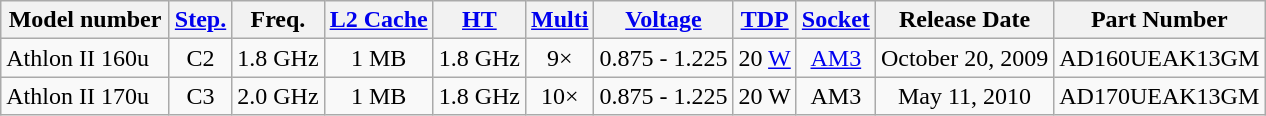<table class="wikitable" style="text-align: center">
<tr>
<th>Model number</th>
<th><a href='#'>Step.</a></th>
<th>Freq.</th>
<th><a href='#'>L2 Cache</a></th>
<th><a href='#'>HT</a></th>
<th><a href='#'>Multi</a></th>
<th><a href='#'>Voltage</a></th>
<th><a href='#'>TDP</a></th>
<th><a href='#'>Socket</a></th>
<th>Release Date</th>
<th>Part Number</th>
</tr>
<tr>
<td style="text-align: left" width="105 px">Athlon II 160u</td>
<td>C2</td>
<td>1.8 GHz</td>
<td>1 MB</td>
<td>1.8 GHz</td>
<td>9×</td>
<td>0.875 - 1.225</td>
<td>20 <a href='#'>W</a></td>
<td><a href='#'>AM3</a></td>
<td>October 20, 2009</td>
<td>AD160UEAK13GM</td>
</tr>
<tr>
<td style="text-align: left">Athlon II 170u</td>
<td>C3</td>
<td>2.0 GHz</td>
<td>1 MB</td>
<td>1.8 GHz</td>
<td>10×</td>
<td>0.875 - 1.225</td>
<td>20 W</td>
<td>AM3</td>
<td>May 11, 2010</td>
<td>AD170UEAK13GM</td>
</tr>
</table>
